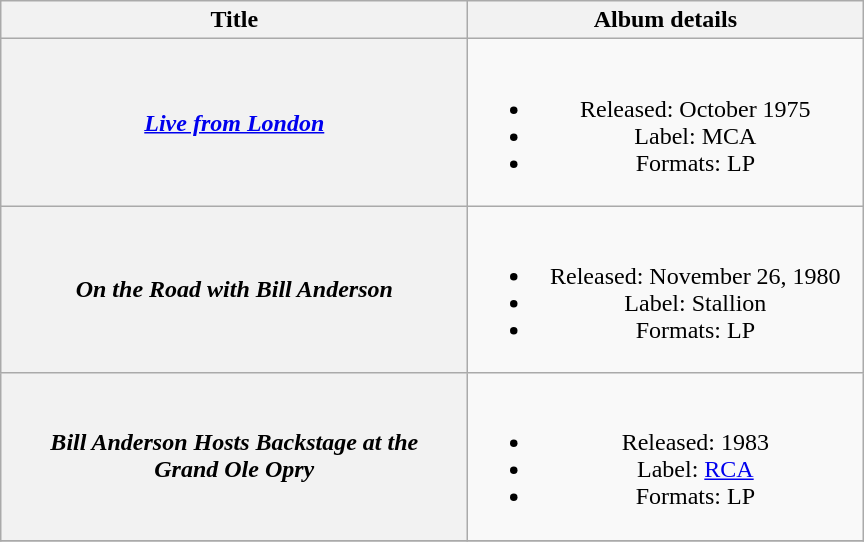<table class="wikitable plainrowheaders" style="text-align:center;">
<tr>
<th scope="col" style="width:19em;">Title</th>
<th scope="col" style="width:16em;">Album details</th>
</tr>
<tr>
<th scope="row"><em><a href='#'>Live from London</a></em></th>
<td><br><ul><li>Released: October 1975</li><li>Label: MCA</li><li>Formats: LP</li></ul></td>
</tr>
<tr>
<th scope="row"><em>On the Road with Bill Anderson</em></th>
<td><br><ul><li>Released: November 26, 1980</li><li>Label: Stallion</li><li>Formats: LP</li></ul></td>
</tr>
<tr>
<th scope="row"><em>Bill Anderson Hosts Backstage at the<br>Grand Ole Opry</em></th>
<td><br><ul><li>Released: 1983</li><li>Label: <a href='#'>RCA</a></li><li>Formats: LP</li></ul></td>
</tr>
<tr>
</tr>
</table>
